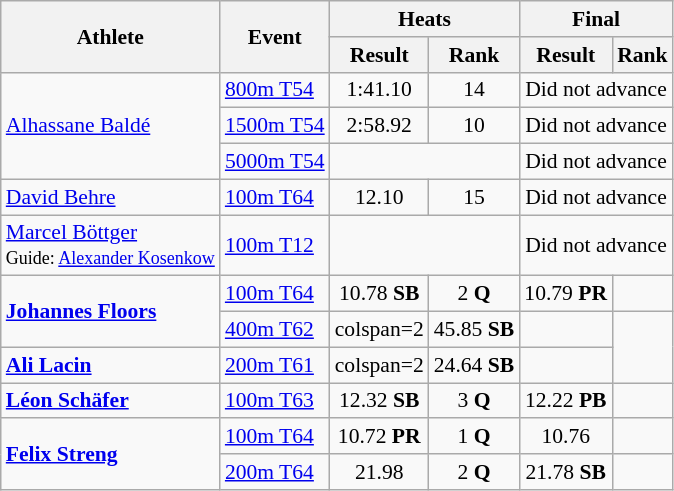<table class=wikitable style="font-size:90%">
<tr>
<th rowspan="2">Athlete</th>
<th rowspan="2">Event</th>
<th colspan="2">Heats</th>
<th colspan="2">Final</th>
</tr>
<tr>
<th>Result</th>
<th>Rank</th>
<th>Result</th>
<th>Rank</th>
</tr>
<tr align=center>
<td align=left rowspan=3><a href='#'>Alhassane Baldé</a></td>
<td align=left><a href='#'>800m T54</a></td>
<td>1:41.10</td>
<td>14</td>
<td colspan=2>Did not advance</td>
</tr>
<tr align=center>
<td align=left><a href='#'>1500m T54</a></td>
<td>2:58.92</td>
<td>10</td>
<td colspan=2>Did not advance</td>
</tr>
<tr align=center>
<td align=left><a href='#'>5000m T54</a></td>
<td colspan=2></td>
<td colspan=2>Did not advance</td>
</tr>
<tr align=center>
<td align=left><a href='#'>David Behre</a></td>
<td align=left><a href='#'>100m T64</a></td>
<td>12.10</td>
<td>15</td>
<td colspan=2>Did not advance</td>
</tr>
<tr align=center>
<td align=left><a href='#'>Marcel Böttger</a><br><small>Guide: <a href='#'>Alexander Kosenkow</a></small></td>
<td align=left><a href='#'>100m T12</a></td>
<td colspan=2></td>
<td colspan=2>Did not advance</td>
</tr>
<tr align=center>
<td align=left rowspan=2><strong><a href='#'>Johannes Floors</a></strong></td>
<td align=left><a href='#'>100m T64</a></td>
<td>10.78 <strong>SB</strong></td>
<td>2 <strong>Q</strong></td>
<td>10.79 <strong>PR</strong></td>
<td></td>
</tr>
<tr align=center>
<td align=left><a href='#'>400m T62</a></td>
<td>colspan=2</td>
<td>45.85 <strong>SB</strong></td>
<td></td>
</tr>
<tr align=center>
<td align=left><strong><a href='#'>Ali Lacin</a></strong></td>
<td align=left><a href='#'>200m T61</a></td>
<td>colspan=2</td>
<td>24.64 <strong>SB</strong></td>
<td></td>
</tr>
<tr align=center>
<td align=left><strong><a href='#'>Léon Schäfer</a></strong></td>
<td align=left><a href='#'>100m T63</a></td>
<td>12.32 <strong>SB</strong></td>
<td>3 <strong>Q</strong></td>
<td>12.22 <strong>PB</strong></td>
<td></td>
</tr>
<tr align=center>
<td align=left rowspan=2><strong><a href='#'>Felix Streng</a></strong></td>
<td align=left><a href='#'>100m T64</a></td>
<td>10.72 <strong>PR</strong></td>
<td>1 <strong>Q</strong></td>
<td>10.76</td>
<td></td>
</tr>
<tr align=center>
<td align=left><a href='#'>200m T64</a></td>
<td>21.98</td>
<td>2 <strong>Q</strong></td>
<td>21.78 <strong>SB</strong></td>
<td></td>
</tr>
</table>
